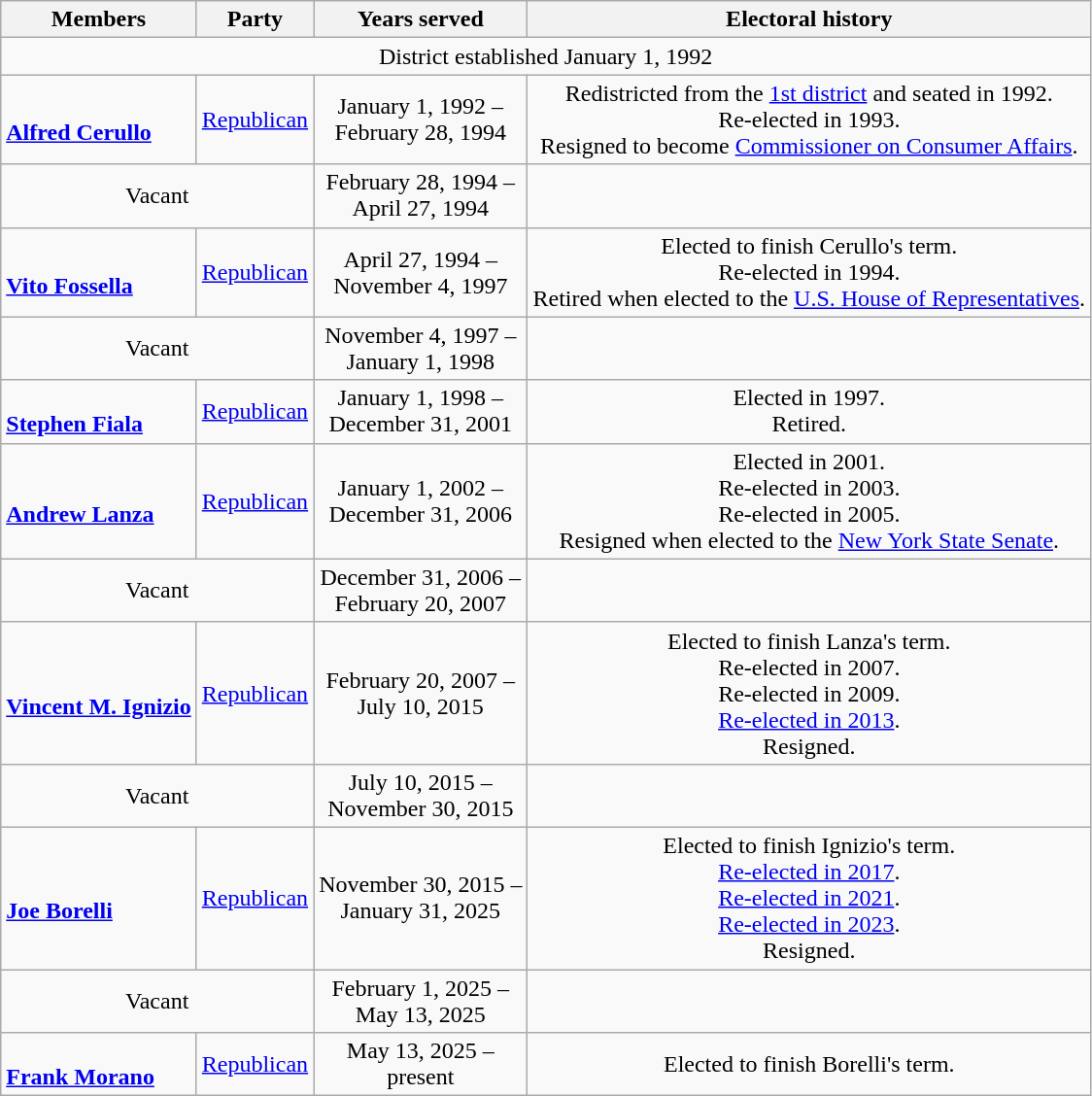<table class=wikitable style="text-align:center">
<tr>
<th>Members</th>
<th>Party</th>
<th>Years served</th>
<th>Electoral history</th>
</tr>
<tr>
<td colspan=5>District established January 1, 1992</td>
</tr>
<tr>
<td align=left><br> <strong><a href='#'>Alfred Cerullo</a></strong> <br> </td>
<td><a href='#'>Republican</a></td>
<td>January 1, 1992 – <br> February 28, 1994</td>
<td>Redistricted from the <a href='#'>1st district</a> and seated in 1992. <br> Re-elected in 1993. <br> Resigned to become <a href='#'>Commissioner on Consumer Affairs</a>.</td>
</tr>
<tr>
<td colspan="2">Vacant</td>
<td>February 28, 1994 – <br> April 27, 1994</td>
<td></td>
</tr>
<tr>
<td align=left><br><strong><a href='#'>Vito Fossella</a></strong> <br> </td>
<td><a href='#'>Republican</a></td>
<td>April 27, 1994 – <br> November 4, 1997</td>
<td>Elected to finish Cerullo's term. <br> Re-elected in 1994. <br> Retired when elected to the <a href='#'>U.S. House of Representatives</a>.</td>
</tr>
<tr>
<td colspan="2">Vacant</td>
<td>November 4, 1997 – <br> January 1, 1998</td>
<td></td>
</tr>
<tr>
<td align=left><br><strong><a href='#'>Stephen Fiala</a></strong> <br></td>
<td><a href='#'>Republican</a></td>
<td>January 1, 1998 – <br> December 31, 2001</td>
<td>Elected in 1997. <br> Retired.</td>
</tr>
<tr>
<td align=left><br><strong><a href='#'>Andrew Lanza</a></strong> <br></td>
<td><a href='#'>Republican</a></td>
<td>January 1, 2002 – <br> December 31, 2006</td>
<td>Elected in 2001. <br> Re-elected in 2003. <br> Re-elected in 2005. <br> Resigned when elected to the <a href='#'>New York State Senate</a>.</td>
</tr>
<tr>
<td colspan="2">Vacant</td>
<td>December 31, 2006 – <br> February 20, 2007</td>
<td></td>
</tr>
<tr>
<td align=left><br><strong><a href='#'>Vincent M. Ignizio</a></strong> <br></td>
<td><a href='#'>Republican</a></td>
<td>February 20, 2007 – <br> July 10, 2015</td>
<td>Elected to finish Lanza's term. <br> Re-elected in 2007. <br> Re-elected in 2009. <br> <a href='#'>Re-elected in 2013</a>. <br> Resigned.</td>
</tr>
<tr>
<td colspan="2">Vacant</td>
<td>July 10, 2015 – <br> November 30, 2015</td>
<td></td>
</tr>
<tr>
<td align=left><br><strong><a href='#'>Joe Borelli</a></strong> <br></td>
<td><a href='#'>Republican</a></td>
<td>November 30, 2015 – <br> January 31, 2025</td>
<td>Elected to finish Ignizio's term. <br> <a href='#'>Re-elected in 2017</a>. <br> <a href='#'>Re-elected in 2021</a>. <br> <a href='#'>Re-elected in 2023</a>. <br> Resigned.</td>
</tr>
<tr>
<td colspan="2">Vacant</td>
<td>February 1, 2025 – <br> May 13, 2025</td>
<td></td>
</tr>
<tr>
<td align=left><br><strong><a href='#'>Frank Morano</a></strong><br></td>
<td><a href='#'>Republican</a></td>
<td>May 13, 2025 – <br> present</td>
<td>Elected to finish Borelli's term.</td>
</tr>
</table>
